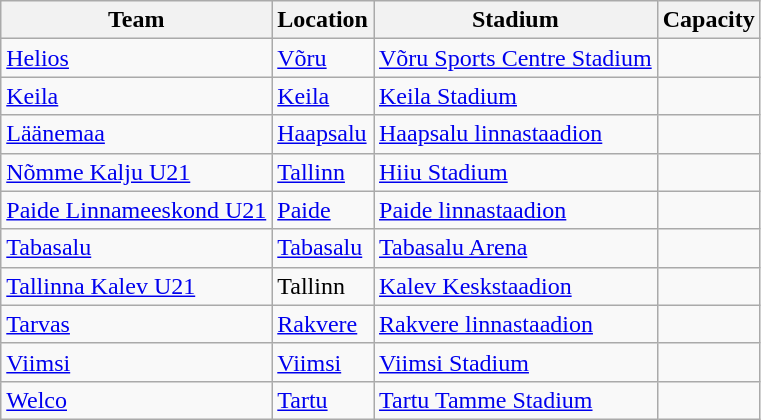<table class="wikitable sortable">
<tr>
<th>Team</th>
<th>Location</th>
<th>Stadium</th>
<th>Capacity</th>
</tr>
<tr>
<td><a href='#'>Helios</a></td>
<td><a href='#'>Võru</a></td>
<td><a href='#'>Võru Sports Centre Stadium</a></td>
<td align="center"></td>
</tr>
<tr>
<td><a href='#'>Keila</a></td>
<td><a href='#'>Keila</a></td>
<td><a href='#'>Keila Stadium</a></td>
<td align="center"></td>
</tr>
<tr>
<td><a href='#'>Läänemaa</a></td>
<td><a href='#'>Haapsalu</a></td>
<td><a href='#'>Haapsalu linnastaadion</a></td>
<td align="center"></td>
</tr>
<tr>
<td><a href='#'>Nõmme Kalju U21</a></td>
<td><a href='#'>Tallinn</a></td>
<td><a href='#'>Hiiu Stadium</a></td>
<td align="center"></td>
</tr>
<tr>
<td><a href='#'>Paide Linnameeskond U21</a></td>
<td><a href='#'>Paide</a></td>
<td><a href='#'>Paide linnastaadion</a></td>
<td align="center"></td>
</tr>
<tr>
<td><a href='#'>Tabasalu</a></td>
<td><a href='#'>Tabasalu</a></td>
<td><a href='#'>Tabasalu Arena</a></td>
<td align="center"></td>
</tr>
<tr>
<td><a href='#'>Tallinna Kalev U21</a></td>
<td>Tallinn</td>
<td><a href='#'>Kalev Keskstaadion</a></td>
<td align="center"></td>
</tr>
<tr>
<td><a href='#'>Tarvas</a></td>
<td><a href='#'>Rakvere</a></td>
<td><a href='#'>Rakvere linnastaadion</a></td>
<td align="center"></td>
</tr>
<tr>
<td><a href='#'>Viimsi</a></td>
<td><a href='#'>Viimsi</a></td>
<td><a href='#'>Viimsi Stadium</a></td>
<td align="center"></td>
</tr>
<tr>
<td><a href='#'>Welco</a></td>
<td><a href='#'>Tartu</a></td>
<td><a href='#'>Tartu Tamme Stadium</a></td>
<td align=center></td>
</tr>
</table>
